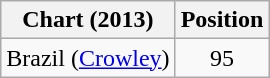<table class="wikitable plainrowheaders" style="text-align:center">
<tr>
<th scope="col">Chart (2013)</th>
<th scope="col">Position</th>
</tr>
<tr>
<td>Brazil (<a href='#'>Crowley</a>)</td>
<td style="text-align:center;">95</td>
</tr>
</table>
